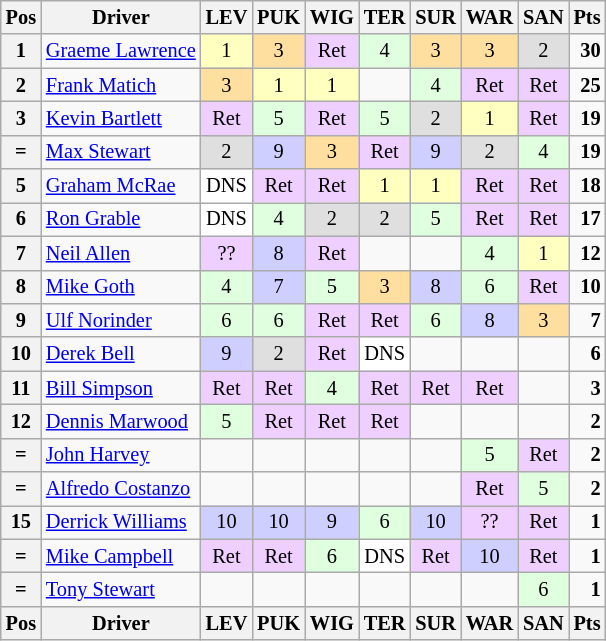<table class="wikitable" style="font-size: 85%">
<tr valign="top">
<th>Pos</th>
<th>Driver</th>
<th>LEV</th>
<th>PUK</th>
<th>WIG</th>
<th>TER</th>
<th>SUR</th>
<th>WAR</th>
<th>SAN</th>
<th>Pts</th>
</tr>
<tr align="center">
<th>1</th>
<td align="left"> <a href='#'>Graeme Lawrence</a></td>
<td style="background:#ffffbf;">1</td>
<td style="background:#ffdf9f;">3</td>
<td style="background:#efcfff;">Ret</td>
<td style="background:#dfffdf;">4</td>
<td style="background:#ffdf9f;">3</td>
<td style="background:#ffdf9f;">3</td>
<td style="background:#dfdfdf;">2</td>
<td align="right"><strong>30</strong></td>
</tr>
<tr align="center">
<th>2</th>
<td align="left"> <a href='#'>Frank Matich</a></td>
<td style="background:#ffdf9f;">3</td>
<td style="background:#ffffbf;">1</td>
<td style="background:#ffffbf;">1</td>
<td></td>
<td style="background:#dfffdf;">4</td>
<td style="background:#efcfff;">Ret</td>
<td style="background:#efcfff;">Ret</td>
<td align="right"><strong>25</strong></td>
</tr>
<tr align="center">
<th>3</th>
<td align="left"> <a href='#'>Kevin Bartlett</a></td>
<td style="background:#efcfff;">Ret</td>
<td style="background:#dfffdf;">5</td>
<td style="background:#efcfff;">Ret</td>
<td style="background:#dfffdf;">5</td>
<td style="background:#dfdfdf;">2</td>
<td style="background:#ffffbf;">1</td>
<td style="background:#efcfff;">Ret</td>
<td align="right"><strong>19</strong></td>
</tr>
<tr align="center">
<th>=</th>
<td align="left"> <a href='#'>Max Stewart</a></td>
<td style="background:#dfdfdf;">2</td>
<td style="background:#cfcfff;">9</td>
<td style="background:#ffdf9f;">3</td>
<td style="background:#efcfff;">Ret</td>
<td style="background:#cfcfff;">9</td>
<td style="background:#dfdfdf;">2</td>
<td style="background:#dfffdf;">4</td>
<td align="right"><strong>19</strong></td>
</tr>
<tr align="center">
<th>5</th>
<td align="left"> <a href='#'>Graham McRae</a></td>
<td style="background:#ffffff;">DNS</td>
<td style="background:#efcfff;">Ret</td>
<td style="background:#efcfff;">Ret</td>
<td style="background:#ffffbf;">1</td>
<td style="background:#ffffbf;">1</td>
<td style="background:#efcfff;">Ret</td>
<td style="background:#efcfff;">Ret</td>
<td align="right"><strong>18</strong></td>
</tr>
<tr align="center">
<th>6</th>
<td align="left"> <a href='#'>Ron Grable</a></td>
<td style="background:#ffffff;">DNS</td>
<td style="background:#dfffdf;">4</td>
<td style="background:#dfdfdf;">2</td>
<td style="background:#dfdfdf;">2</td>
<td style="background:#dfffdf;">5</td>
<td style="background:#efcfff;">Ret</td>
<td style="background:#efcfff;">Ret</td>
<td align="right"><strong>17</strong></td>
</tr>
<tr align="center">
<th>7</th>
<td align="left"> <a href='#'>Neil Allen</a></td>
<td style="background:#efcfff;">??</td>
<td style="background:#cfcfff;">8</td>
<td style="background:#efcfff;">Ret</td>
<td></td>
<td></td>
<td style="background:#dfffdf;">4</td>
<td style="background:#ffffbf;">1</td>
<td align="right"><strong>12</strong></td>
</tr>
<tr align="center">
<th>8</th>
<td align="left"> <a href='#'>Mike Goth</a></td>
<td style="background:#dfffdf;">4</td>
<td style="background:#cfcfff;">7</td>
<td style="background:#dfffdf;">5</td>
<td style="background:#ffdf9f;">3</td>
<td style="background:#cfcfff;">8</td>
<td style="background:#dfffdf;">6</td>
<td style="background:#efcfff;">Ret</td>
<td align="right"><strong>10</strong></td>
</tr>
<tr align="center">
<th>9</th>
<td align="left"> <a href='#'>Ulf Norinder</a></td>
<td style="background:#dfffdf;">6</td>
<td style="background:#dfffdf;">6</td>
<td style="background:#efcfff;">Ret</td>
<td style="background:#efcfff;">Ret</td>
<td style="background:#dfffdf;">6</td>
<td style="background:#cfcfff;">8</td>
<td style="background:#ffdf9f;">3</td>
<td align="right"><strong>7</strong></td>
</tr>
<tr align="center">
<th>10</th>
<td align="left"> <a href='#'>Derek Bell</a></td>
<td style="background:#cfcfff;">9</td>
<td style="background:#dfdfdf;">2</td>
<td style="background:#efcfff;">Ret</td>
<td style="background:#ffffff;">DNS</td>
<td></td>
<td></td>
<td></td>
<td align="right"><strong>6</strong></td>
</tr>
<tr align="center">
<th>11</th>
<td align="left"> <a href='#'>Bill Simpson</a></td>
<td style="background:#efcfff;">Ret</td>
<td style="background:#efcfff;">Ret</td>
<td style="background:#dfffdf;">4</td>
<td style="background:#efcfff;">Ret</td>
<td style="background:#efcfff;">Ret</td>
<td style="background:#efcfff;">Ret</td>
<td></td>
<td align="right"><strong>3</strong></td>
</tr>
<tr align="center">
<th>12</th>
<td align="left"> <a href='#'>Dennis Marwood</a></td>
<td style="background:#dfffdf;">5</td>
<td style="background:#efcfff;">Ret</td>
<td style="background:#efcfff;">Ret</td>
<td style="background:#efcfff;">Ret</td>
<td></td>
<td></td>
<td></td>
<td align="right"><strong>2</strong></td>
</tr>
<tr align="center">
<th>=</th>
<td align="left"> <a href='#'>John Harvey</a></td>
<td></td>
<td></td>
<td></td>
<td></td>
<td></td>
<td style="background:#dfffdf;">5</td>
<td style="background:#efcfff;">Ret</td>
<td align="right"><strong>2</strong></td>
</tr>
<tr align="center">
<th>=</th>
<td align="left"> <a href='#'>Alfredo Costanzo</a></td>
<td></td>
<td></td>
<td></td>
<td></td>
<td></td>
<td style="background:#efcfff;">Ret</td>
<td style="background:#dfffdf;">5</td>
<td align="right"><strong>2</strong></td>
</tr>
<tr align="center">
<th>15</th>
<td align="left"> <a href='#'>Derrick Williams</a></td>
<td style="background:#cfcfff;">10</td>
<td style="background:#cfcfff;">10</td>
<td style="background:#cfcfff;">9</td>
<td style="background:#dfffdf;">6</td>
<td style="background:#cfcfff;">10</td>
<td style="background:#efcfff;">??</td>
<td style="background:#efcfff;">Ret</td>
<td align="right"><strong>1</strong></td>
</tr>
<tr align="center">
<th>=</th>
<td align="left"> <a href='#'>Mike Campbell</a></td>
<td style="background:#efcfff;">Ret</td>
<td style="background:#efcfff;">Ret</td>
<td style="background:#dfffdf;">6</td>
<td style="background:#ffffff;">DNS</td>
<td style="background:#efcfff;">Ret</td>
<td style="background:#cfcfff;">10</td>
<td style="background:#efcfff;">Ret</td>
<td align="right"><strong>1</strong></td>
</tr>
<tr align="center">
<th>=</th>
<td align="left"> <a href='#'>Tony Stewart</a></td>
<td></td>
<td></td>
<td></td>
<td></td>
<td></td>
<td></td>
<td style="background:#dfffdf;">6</td>
<td align="right"><strong>1</strong></td>
</tr>
<tr valign="top">
<th>Pos</th>
<th>Driver</th>
<th>LEV</th>
<th>PUK</th>
<th>WIG</th>
<th>TER</th>
<th>SUR</th>
<th>WAR</th>
<th>SAN</th>
<th>Pts</th>
</tr>
</table>
